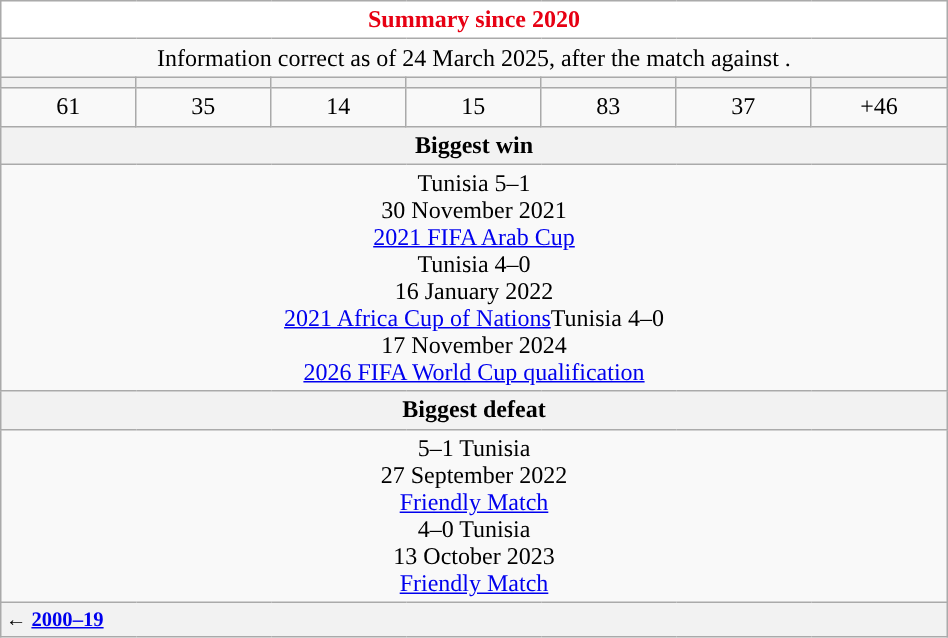<table class="wikitable" style="text-align: center; width:50%">
<tr>
<th colspan="7" style="background:#FFFFFF; color:#E70013; ">Summary since 2020</th>
</tr>
<tr>
<td colspan="7">Information correct as of 24 March 2025, after the match against .</td>
</tr>
<tr>
<th width="5%"></th>
<th width="5%"></th>
<th width="5%"></th>
<th width="5%"></th>
<th width="5%"></th>
<th width="5%"></th>
<th width="5%"></th>
</tr>
<tr>
<td>61</td>
<td>35</td>
<td>14</td>
<td>15</td>
<td>83</td>
<td>37</td>
<td>+46</td>
</tr>
<tr>
<th colspan="7">Biggest win</th>
</tr>
<tr>
<td colspan="7">Tunisia  5–1 <br>30 November 2021<br><a href='#'>2021 FIFA Arab Cup</a><br>Tunisia  4–0 <br>16 January 2022<br><a href='#'>2021 Africa Cup of Nations</a>Tunisia  4–0 <br>17 November 2024<br><a href='#'>2026 FIFA World Cup qualification</a></td>
</tr>
<tr>
<th colspan="7">Biggest defeat</th>
</tr>
<tr>
<td colspan="7"> 5–1  Tunisia<br>27 September 2022<br><a href='#'>Friendly Match</a><br> 4–0  Tunisia<br>13 October 2023<br><a href='#'>Friendly Match</a></td>
</tr>
<tr>
<th colspan="7" style="text-align:left; font-size: 86%;">← <a href='#'>2000–19</a></th>
</tr>
</table>
